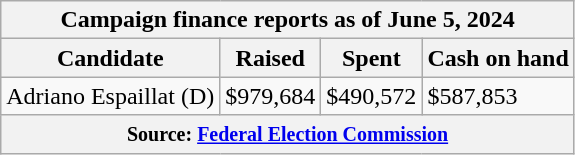<table class="wikitable sortable">
<tr>
<th colspan=4>Campaign finance reports as of June 5, 2024</th>
</tr>
<tr style="text-align:center;">
<th>Candidate</th>
<th>Raised</th>
<th>Spent</th>
<th>Cash on hand</th>
</tr>
<tr>
<td>Adriano Espaillat (D)</td>
<td>$979,684</td>
<td>$490,572</td>
<td>$587,853</td>
</tr>
<tr>
<th colspan="4"><small>Source: <a href='#'>Federal Election Commission</a></small></th>
</tr>
</table>
